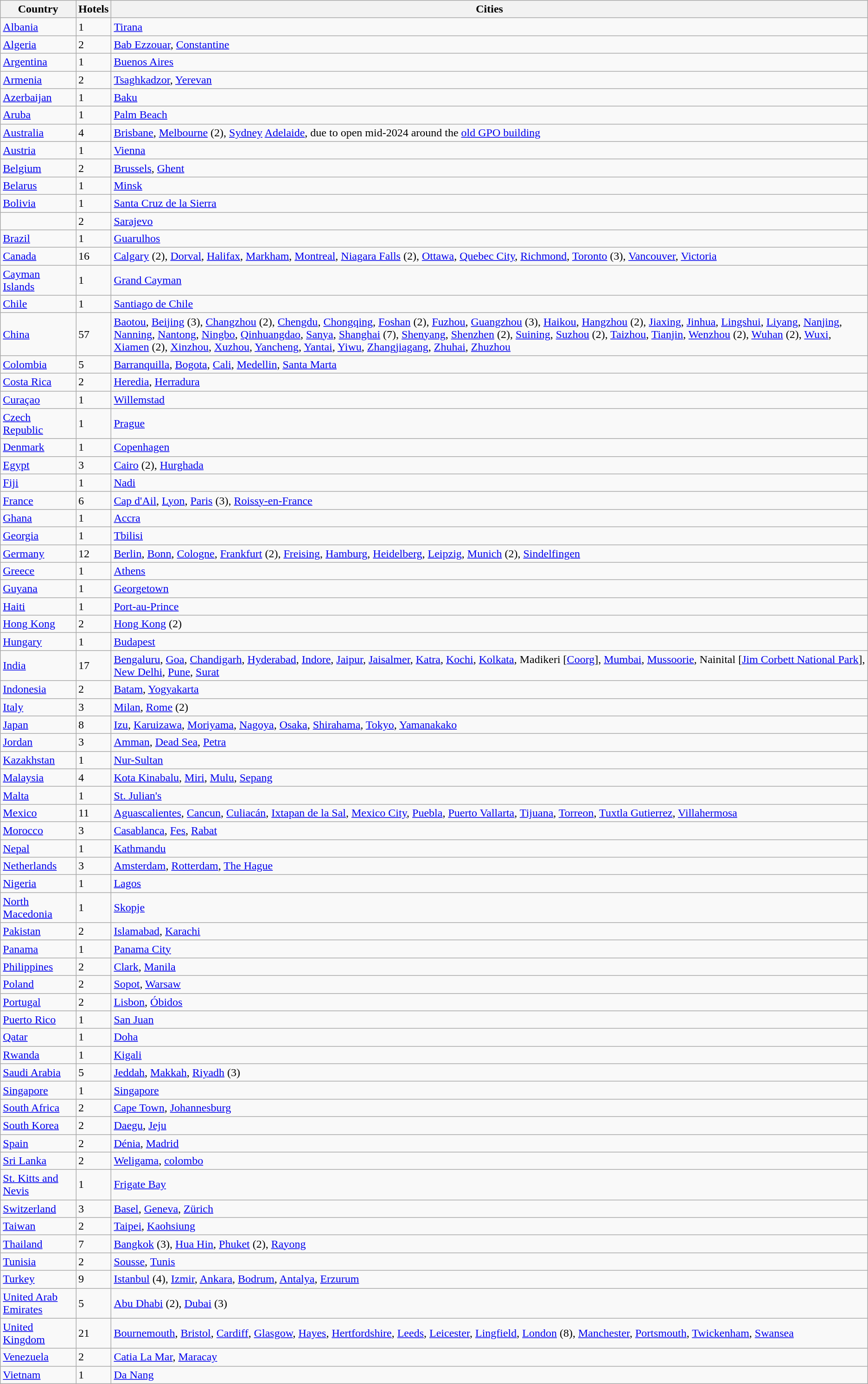<table class="wikitable sortable">
<tr>
<th>Country</th>
<th>Hotels</th>
<th>Cities</th>
</tr>
<tr>
<td> <a href='#'>Albania</a></td>
<td>1</td>
<td><a href='#'>Tirana</a></td>
</tr>
<tr>
<td> <a href='#'>Algeria</a></td>
<td>2</td>
<td><a href='#'>Bab Ezzouar</a>, <a href='#'>Constantine</a></td>
</tr>
<tr>
<td> <a href='#'>Argentina</a></td>
<td>1</td>
<td><a href='#'>Buenos Aires</a></td>
</tr>
<tr>
<td> <a href='#'>Armenia</a></td>
<td>2</td>
<td><a href='#'>Tsaghkadzor</a>, <a href='#'>Yerevan</a></td>
</tr>
<tr>
<td> <a href='#'>Azerbaijan</a></td>
<td>1</td>
<td><a href='#'>Baku</a></td>
</tr>
<tr>
<td> <a href='#'>Aruba</a></td>
<td>1</td>
<td><a href='#'>Palm Beach</a></td>
</tr>
<tr>
<td> <a href='#'>Australia</a></td>
<td>4</td>
<td><a href='#'>Brisbane</a>, <a href='#'>Melbourne</a> (2), <a href='#'>Sydney</a> <a href='#'>Adelaide</a>, due to open mid-2024 around the <a href='#'>old GPO building</a></td>
</tr>
<tr>
<td> <a href='#'>Austria</a></td>
<td>1</td>
<td><a href='#'>Vienna</a></td>
</tr>
<tr>
<td> <a href='#'>Belgium</a></td>
<td>2</td>
<td><a href='#'>Brussels</a>, <a href='#'>Ghent</a></td>
</tr>
<tr>
<td> <a href='#'>Belarus</a></td>
<td>1</td>
<td><a href='#'>Minsk</a></td>
</tr>
<tr>
<td> <a href='#'>Bolivia</a></td>
<td>1</td>
<td><a href='#'>Santa Cruz de la Sierra</a></td>
</tr>
<tr>
<td></td>
<td>2</td>
<td><a href='#'>Sarajevo</a></td>
</tr>
<tr>
<td> <a href='#'>Brazil</a></td>
<td>1</td>
<td><a href='#'>Guarulhos</a></td>
</tr>
<tr>
<td> <a href='#'>Canada</a></td>
<td>16</td>
<td><a href='#'>Calgary</a> (2), <a href='#'>Dorval</a>, <a href='#'>Halifax</a>, <a href='#'>Markham</a>, <a href='#'>Montreal</a>, <a href='#'>Niagara Falls</a> (2), <a href='#'>Ottawa</a>, <a href='#'>Quebec City</a>, <a href='#'>Richmond</a>, <a href='#'>Toronto</a> (3), <a href='#'>Vancouver</a>, <a href='#'>Victoria</a></td>
</tr>
<tr>
<td> <a href='#'>Cayman Islands</a></td>
<td>1</td>
<td><a href='#'>Grand Cayman</a></td>
</tr>
<tr>
<td> <a href='#'>Chile</a></td>
<td>1</td>
<td><a href='#'>Santiago de Chile</a></td>
</tr>
<tr>
<td> <a href='#'>China</a></td>
<td>57</td>
<td><a href='#'>Baotou</a>, <a href='#'>Beijing</a> (3), <a href='#'>Changzhou</a> (2), <a href='#'>Chengdu</a>, <a href='#'>Chongqing</a>, <a href='#'>Foshan</a> (2), <a href='#'>Fuzhou</a>, <a href='#'>Guangzhou</a> (3), <a href='#'>Haikou</a>, <a href='#'>Hangzhou</a> (2), <a href='#'>Jiaxing</a>, <a href='#'>Jinhua</a>, <a href='#'>Lingshui</a>, <a href='#'>Liyang</a>, <a href='#'>Nanjing</a>, <a href='#'>Nanning</a>, <a href='#'>Nantong</a>, <a href='#'>Ningbo</a>, <a href='#'>Qinhuangdao</a>, <a href='#'>Sanya</a>, <a href='#'>Shanghai</a> (7), <a href='#'>Shenyang</a>, <a href='#'>Shenzhen</a> (2), <a href='#'>Suining</a>, <a href='#'>Suzhou</a> (2), <a href='#'>Taizhou</a>, <a href='#'>Tianjin</a>, <a href='#'>Wenzhou</a> (2), <a href='#'>Wuhan</a> (2), <a href='#'>Wuxi</a>, <a href='#'>Xiamen</a> (2), <a href='#'>Xinzhou</a>, <a href='#'>Xuzhou</a>, <a href='#'>Yancheng</a>, <a href='#'>Yantai</a>, <a href='#'>Yiwu</a>, <a href='#'>Zhangjiagang</a>, <a href='#'>Zhuhai</a>, <a href='#'>Zhuzhou</a></td>
</tr>
<tr>
<td> <a href='#'>Colombia</a></td>
<td>5</td>
<td><a href='#'>Barranquilla</a>, <a href='#'>Bogota</a>, <a href='#'>Cali</a>, <a href='#'>Medellin</a>, <a href='#'>Santa Marta</a></td>
</tr>
<tr>
<td> <a href='#'>Costa Rica</a></td>
<td>2</td>
<td><a href='#'>Heredia</a>, <a href='#'>Herradura</a></td>
</tr>
<tr>
<td> <a href='#'>Curaçao</a></td>
<td>1</td>
<td><a href='#'>Willemstad</a></td>
</tr>
<tr>
<td> <a href='#'>Czech Republic</a></td>
<td>1</td>
<td><a href='#'>Prague</a></td>
</tr>
<tr>
<td> <a href='#'>Denmark</a></td>
<td>1</td>
<td><a href='#'>Copenhagen</a></td>
</tr>
<tr>
<td> <a href='#'>Egypt</a></td>
<td>3</td>
<td><a href='#'>Cairo</a> (2), <a href='#'>Hurghada</a></td>
</tr>
<tr>
<td> <a href='#'>Fiji</a></td>
<td>1</td>
<td><a href='#'>Nadi</a></td>
</tr>
<tr>
<td> <a href='#'>France</a></td>
<td>6</td>
<td><a href='#'>Cap d'Ail</a>, <a href='#'>Lyon</a>, <a href='#'>Paris</a> (3), <a href='#'>Roissy-en-France</a></td>
</tr>
<tr>
<td> <a href='#'>Ghana</a></td>
<td>1</td>
<td><a href='#'>Accra</a></td>
</tr>
<tr>
<td> <a href='#'>Georgia</a></td>
<td>1</td>
<td><a href='#'>Tbilisi</a></td>
</tr>
<tr>
<td> <a href='#'>Germany</a></td>
<td>12</td>
<td><a href='#'>Berlin</a>, <a href='#'>Bonn</a>, <a href='#'>Cologne</a>, <a href='#'>Frankfurt</a> (2), <a href='#'>Freising</a>, <a href='#'>Hamburg</a>, <a href='#'>Heidelberg</a>, <a href='#'>Leipzig</a>, <a href='#'>Munich</a> (2), <a href='#'>Sindelfingen</a></td>
</tr>
<tr>
<td> <a href='#'>Greece</a></td>
<td>1</td>
<td><a href='#'>Athens</a></td>
</tr>
<tr>
<td> <a href='#'>Guyana</a></td>
<td>1</td>
<td><a href='#'>Georgetown</a></td>
</tr>
<tr>
<td> <a href='#'>Haiti</a></td>
<td>1</td>
<td><a href='#'>Port-au-Prince</a></td>
</tr>
<tr>
<td> <a href='#'>Hong Kong</a></td>
<td>2</td>
<td><a href='#'>Hong Kong</a> (2)</td>
</tr>
<tr>
<td> <a href='#'>Hungary</a></td>
<td>1</td>
<td><a href='#'>Budapest</a></td>
</tr>
<tr>
<td> <a href='#'>India</a></td>
<td>17</td>
<td><a href='#'>Bengaluru</a>, <a href='#'>Goa</a>, <a href='#'>Chandigarh</a>,  <a href='#'>Hyderabad</a>, <a href='#'>Indore</a>, <a href='#'>Jaipur</a>, <a href='#'>Jaisalmer</a>, <a href='#'>Katra</a>, <a href='#'>Kochi</a>, <a href='#'>Kolkata</a>, Madikeri [<a href='#'>Coorg</a>], <a href='#'>Mumbai</a>, <a href='#'>Mussoorie</a>, Nainital [<a href='#'>Jim Corbett National Park</a>], <a href='#'>New Delhi</a>, <a href='#'>Pune</a>, <a href='#'>Surat</a></td>
</tr>
<tr>
<td> <a href='#'>Indonesia</a></td>
<td>2</td>
<td><a href='#'>Batam</a>, <a href='#'>Yogyakarta</a></td>
</tr>
<tr>
<td> <a href='#'>Italy</a></td>
<td>3</td>
<td><a href='#'>Milan</a>, <a href='#'>Rome</a> (2)</td>
</tr>
<tr>
<td> <a href='#'>Japan</a></td>
<td>8</td>
<td><a href='#'>Izu</a>, <a href='#'>Karuizawa</a>, <a href='#'>Moriyama</a>, <a href='#'>Nagoya</a>, <a href='#'>Osaka</a>, <a href='#'>Shirahama</a>, <a href='#'>Tokyo</a>, <a href='#'>Yamanakako</a></td>
</tr>
<tr>
<td> <a href='#'>Jordan</a></td>
<td>3</td>
<td><a href='#'>Amman</a>, <a href='#'>Dead Sea</a>, <a href='#'>Petra</a></td>
</tr>
<tr>
<td> <a href='#'>Kazakhstan</a></td>
<td>1</td>
<td><a href='#'>Nur-Sultan</a></td>
</tr>
<tr>
<td> <a href='#'>Malaysia</a></td>
<td>4</td>
<td><a href='#'>Kota Kinabalu</a>, <a href='#'>Miri</a>, <a href='#'>Mulu</a>, <a href='#'>Sepang</a></td>
</tr>
<tr>
<td> <a href='#'>Malta</a></td>
<td>1</td>
<td><a href='#'>St. Julian's</a></td>
</tr>
<tr>
<td> <a href='#'>Mexico</a></td>
<td>11</td>
<td><a href='#'>Aguascalientes</a>, <a href='#'>Cancun</a>, <a href='#'>Culiacán</a>, <a href='#'>Ixtapan de la Sal</a>, <a href='#'>Mexico City</a>, <a href='#'>Puebla</a>, <a href='#'>Puerto Vallarta</a>, <a href='#'>Tijuana</a>, <a href='#'>Torreon</a>, <a href='#'>Tuxtla Gutierrez</a>, <a href='#'>Villahermosa</a></td>
</tr>
<tr>
<td> <a href='#'>Morocco</a></td>
<td>3</td>
<td><a href='#'>Casablanca</a>, <a href='#'>Fes</a>, <a href='#'>Rabat</a></td>
</tr>
<tr>
<td> <a href='#'>Nepal</a></td>
<td>1</td>
<td><a href='#'>Kathmandu</a></td>
</tr>
<tr>
<td> <a href='#'>Netherlands</a></td>
<td>3</td>
<td><a href='#'>Amsterdam</a>, <a href='#'>Rotterdam</a>, <a href='#'>The Hague</a></td>
</tr>
<tr>
<td> <a href='#'>Nigeria</a></td>
<td>1</td>
<td><a href='#'>Lagos</a></td>
</tr>
<tr>
<td> <a href='#'>North Macedonia</a></td>
<td>1</td>
<td><a href='#'>Skopje</a></td>
</tr>
<tr>
<td> <a href='#'>Pakistan</a></td>
<td>2</td>
<td><a href='#'>Islamabad</a>, <a href='#'>Karachi</a></td>
</tr>
<tr>
<td> <a href='#'>Panama</a></td>
<td>1</td>
<td><a href='#'>Panama City</a></td>
</tr>
<tr>
<td> <a href='#'>Philippines</a></td>
<td>2</td>
<td><a href='#'>Clark</a>, <a href='#'>Manila</a></td>
</tr>
<tr>
<td> <a href='#'>Poland</a></td>
<td>2</td>
<td><a href='#'>Sopot</a>, <a href='#'>Warsaw</a></td>
</tr>
<tr>
<td> <a href='#'>Portugal</a></td>
<td>2</td>
<td><a href='#'>Lisbon</a>, <a href='#'>Óbidos</a></td>
</tr>
<tr>
<td> <a href='#'>Puerto Rico</a></td>
<td>1</td>
<td><a href='#'>San Juan</a></td>
</tr>
<tr>
<td> <a href='#'>Qatar</a></td>
<td>1</td>
<td><a href='#'>Doha</a></td>
</tr>
<tr>
<td> <a href='#'>Rwanda</a></td>
<td>1</td>
<td><a href='#'>Kigali</a></td>
</tr>
<tr>
<td> <a href='#'>Saudi Arabia</a></td>
<td>5</td>
<td><a href='#'>Jeddah</a>, <a href='#'>Makkah</a>, <a href='#'>Riyadh</a> (3)</td>
</tr>
<tr>
<td> <a href='#'>Singapore</a></td>
<td>1</td>
<td><a href='#'>Singapore</a></td>
</tr>
<tr>
<td> <a href='#'>South Africa</a></td>
<td>2</td>
<td><a href='#'>Cape Town</a>, <a href='#'>Johannesburg</a></td>
</tr>
<tr>
<td> <a href='#'>South Korea</a></td>
<td>2</td>
<td><a href='#'>Daegu</a>, <a href='#'>Jeju</a></td>
</tr>
<tr>
<td> <a href='#'>Spain</a></td>
<td>2</td>
<td><a href='#'>Dénia</a>, <a href='#'>Madrid</a></td>
</tr>
<tr>
<td> <a href='#'>Sri Lanka</a></td>
<td>2</td>
<td><a href='#'>Weligama</a>, <a href='#'>colombo</a></td>
</tr>
<tr>
<td> <a href='#'>St. Kitts and Nevis</a></td>
<td>1</td>
<td><a href='#'>Frigate Bay</a></td>
</tr>
<tr>
<td> <a href='#'>Switzerland</a></td>
<td>3</td>
<td><a href='#'>Basel</a>, <a href='#'>Geneva</a>, <a href='#'>Zürich</a></td>
</tr>
<tr>
<td> <a href='#'>Taiwan</a></td>
<td>2</td>
<td><a href='#'>Taipei</a>, <a href='#'>Kaohsiung</a></td>
</tr>
<tr>
<td> <a href='#'>Thailand</a></td>
<td>7</td>
<td><a href='#'>Bangkok</a> (3), <a href='#'>Hua Hin</a>, <a href='#'>Phuket</a> (2), <a href='#'>Rayong</a></td>
</tr>
<tr>
<td> <a href='#'>Tunisia</a></td>
<td>2</td>
<td><a href='#'>Sousse</a>, <a href='#'>Tunis</a></td>
</tr>
<tr>
<td> <a href='#'>Turkey</a></td>
<td>9</td>
<td><a href='#'>Istanbul</a> (4), <a href='#'>Izmir</a>, <a href='#'>Ankara</a>, <a href='#'>Bodrum</a>, <a href='#'>Antalya</a>, <a href='#'>Erzurum</a></td>
</tr>
<tr>
<td> <a href='#'>United Arab Emirates</a></td>
<td>5</td>
<td><a href='#'>Abu Dhabi</a> (2), <a href='#'>Dubai</a> (3)</td>
</tr>
<tr>
<td> <a href='#'>United Kingdom</a></td>
<td>21</td>
<td><a href='#'>Bournemouth</a>, <a href='#'>Bristol</a>, <a href='#'>Cardiff</a>, <a href='#'>Glasgow</a>, <a href='#'>Hayes</a>, <a href='#'>Hertfordshire</a>, <a href='#'>Leeds</a>, <a href='#'>Leicester</a>, <a href='#'>Lingfield</a>, <a href='#'>London</a> (8), <a href='#'>Manchester</a>, <a href='#'>Portsmouth</a>, <a href='#'>Twickenham</a>, <a href='#'>Swansea</a></td>
</tr>
<tr>
<td> <a href='#'>Venezuela</a></td>
<td>2</td>
<td><a href='#'>Catia La Mar</a>, <a href='#'>Maracay</a></td>
</tr>
<tr>
<td> <a href='#'>Vietnam</a></td>
<td>1</td>
<td><a href='#'>Da Nang</a></td>
</tr>
</table>
